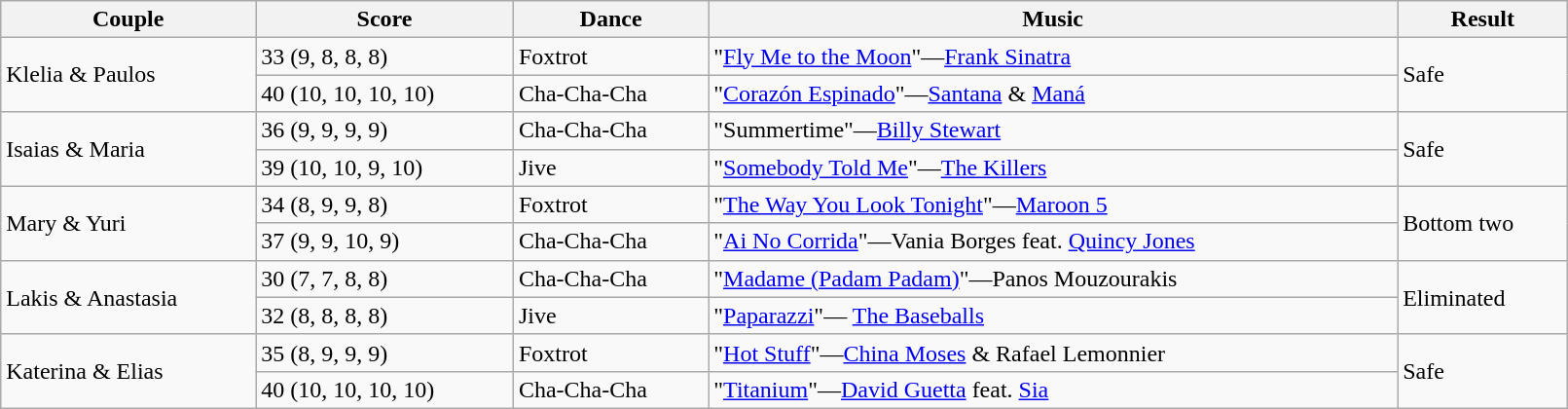<table class="wikitable sortable" style="width:85%;">
<tr>
<th>Couple</th>
<th>Score</th>
<th>Dance</th>
<th>Music</th>
<th>Result</th>
</tr>
<tr>
<td rowspan="2">Klelia & Paulos</td>
<td>33 (9, 8, 8, 8)</td>
<td>Foxtrot</td>
<td>"<a href='#'>Fly Me to the Moon</a>"—<a href='#'>Frank Sinatra</a></td>
<td rowspan="2">Safe</td>
</tr>
<tr>
<td>40 (10, 10, 10, 10)</td>
<td>Cha-Cha-Cha</td>
<td>"<a href='#'>Corazón Espinado</a>"—<a href='#'>Santana</a> & <a href='#'>Maná</a></td>
</tr>
<tr>
<td rowspan="2">Isaias & Maria</td>
<td>36 (9, 9, 9, 9)</td>
<td>Cha-Cha-Cha</td>
<td>"Summertime"—<a href='#'>Billy Stewart</a></td>
<td rowspan="2">Safe</td>
</tr>
<tr>
<td>39 (10, 10, 9, 10)</td>
<td>Jive</td>
<td>"<a href='#'>Somebody Told Me</a>"—<a href='#'>The Killers</a></td>
</tr>
<tr>
<td rowspan="2">Mary & Yuri</td>
<td>34 (8, 9, 9, 8)</td>
<td>Foxtrot</td>
<td>"<a href='#'>The Way You Look Tonight</a>"—<a href='#'>Maroon 5</a></td>
<td rowspan="2">Bottom two</td>
</tr>
<tr>
<td>37 (9, 9, 10, 9)</td>
<td>Cha-Cha-Cha</td>
<td>"<a href='#'>Ai No Corrida</a>"—Vania Borges feat. <a href='#'>Quincy Jones</a></td>
</tr>
<tr>
<td rowspan="2">Lakis & Anastasia</td>
<td>30 (7, 7, 8, 8)</td>
<td>Cha-Cha-Cha</td>
<td>"<a href='#'>Madame (Padam Padam)</a>"—Panos Mouzourakis</td>
<td rowspan="2">Eliminated</td>
</tr>
<tr>
<td>32 (8, 8, 8, 8)</td>
<td>Jive</td>
<td>"<a href='#'>Paparazzi</a>"— <a href='#'>The Baseballs</a></td>
</tr>
<tr>
<td rowspan="2">Katerina & Elias</td>
<td>35 (8, 9, 9, 9)</td>
<td>Foxtrot</td>
<td>"<a href='#'>Hot Stuff</a>"—<a href='#'>China Moses</a> & Rafael Lemonnier</td>
<td rowspan="2">Safe</td>
</tr>
<tr>
<td>40 (10, 10, 10, 10)</td>
<td>Cha-Cha-Cha</td>
<td>"<a href='#'>Titanium</a>"—<a href='#'>David Guetta</a> feat. <a href='#'>Sia</a></td>
</tr>
</table>
